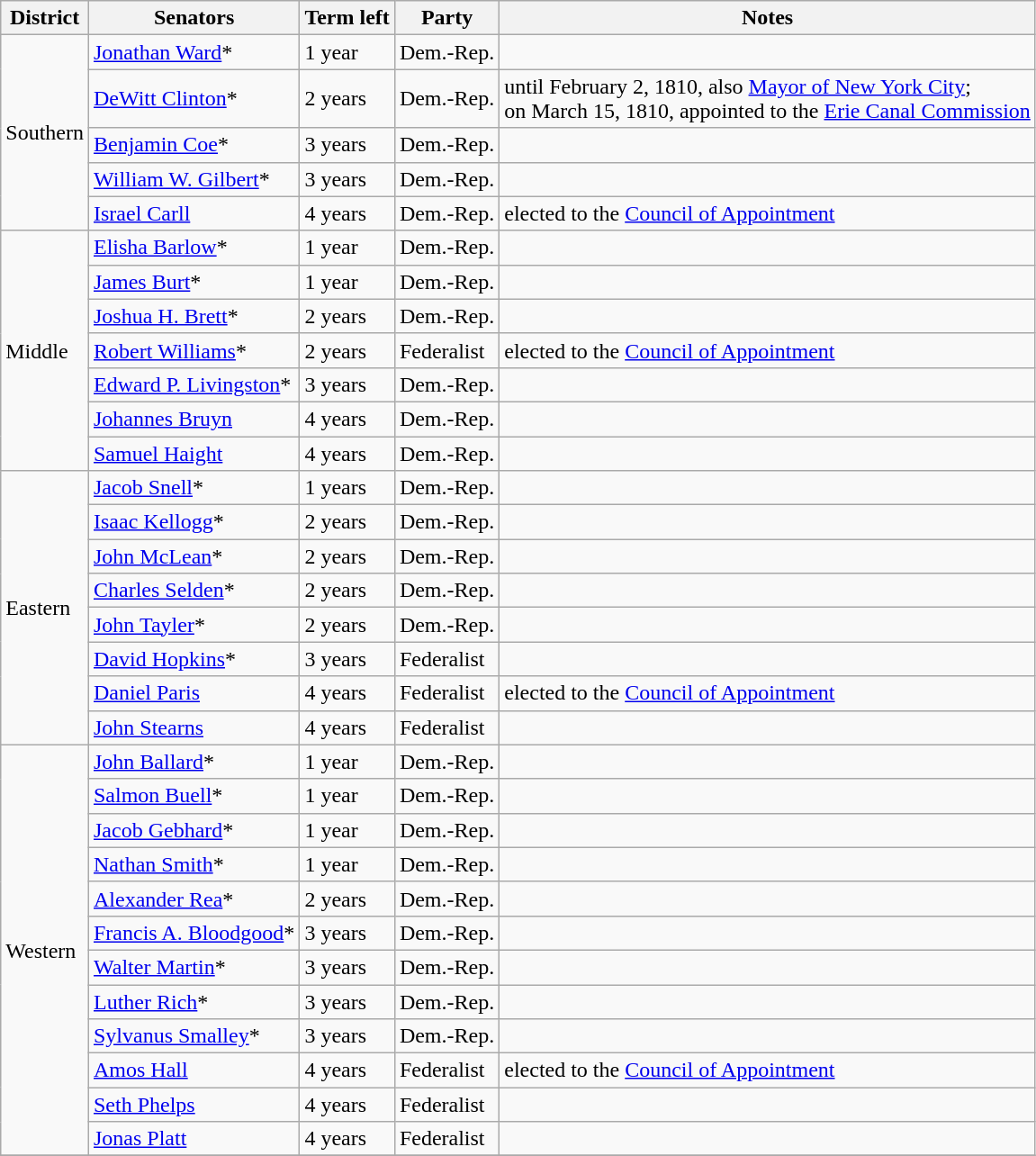<table class=wikitable>
<tr>
<th>District</th>
<th>Senators</th>
<th>Term left</th>
<th>Party</th>
<th>Notes</th>
</tr>
<tr>
<td rowspan="5">Southern</td>
<td><a href='#'>Jonathan Ward</a>*</td>
<td>1 year</td>
<td>Dem.-Rep.</td>
<td></td>
</tr>
<tr>
<td><a href='#'>DeWitt Clinton</a>*</td>
<td>2 years</td>
<td>Dem.-Rep.</td>
<td>until February 2, 1810, also <a href='#'>Mayor of New York City</a>; <br>on March 15, 1810, appointed to the <a href='#'>Erie Canal Commission</a></td>
</tr>
<tr>
<td><a href='#'>Benjamin Coe</a>*</td>
<td>3 years</td>
<td>Dem.-Rep.</td>
<td></td>
</tr>
<tr>
<td><a href='#'>William W. Gilbert</a>*</td>
<td>3 years</td>
<td>Dem.-Rep.</td>
<td></td>
</tr>
<tr>
<td><a href='#'>Israel Carll</a></td>
<td>4 years</td>
<td>Dem.-Rep.</td>
<td>elected to the <a href='#'>Council of Appointment</a></td>
</tr>
<tr>
<td rowspan="7">Middle</td>
<td><a href='#'>Elisha Barlow</a>*</td>
<td>1 year</td>
<td>Dem.-Rep.</td>
<td></td>
</tr>
<tr>
<td><a href='#'>James Burt</a>*</td>
<td>1 year</td>
<td>Dem.-Rep.</td>
<td></td>
</tr>
<tr>
<td><a href='#'>Joshua H. Brett</a>*</td>
<td>2 years</td>
<td>Dem.-Rep.</td>
<td></td>
</tr>
<tr>
<td><a href='#'>Robert Williams</a>*</td>
<td>2 years</td>
<td>Federalist</td>
<td>elected to the <a href='#'>Council of Appointment</a></td>
</tr>
<tr>
<td><a href='#'>Edward P. Livingston</a>*</td>
<td>3 years</td>
<td>Dem.-Rep.</td>
<td></td>
</tr>
<tr>
<td><a href='#'>Johannes Bruyn</a></td>
<td>4 years</td>
<td>Dem.-Rep.</td>
<td></td>
</tr>
<tr>
<td><a href='#'>Samuel Haight</a></td>
<td>4 years</td>
<td>Dem.-Rep.</td>
<td></td>
</tr>
<tr>
<td rowspan="8">Eastern</td>
<td><a href='#'>Jacob Snell</a>*</td>
<td>1 years</td>
<td>Dem.-Rep.</td>
<td></td>
</tr>
<tr>
<td><a href='#'>Isaac Kellogg</a>*</td>
<td>2 years</td>
<td>Dem.-Rep.</td>
<td></td>
</tr>
<tr>
<td><a href='#'>John McLean</a>*</td>
<td>2 years</td>
<td>Dem.-Rep.</td>
<td></td>
</tr>
<tr>
<td><a href='#'>Charles Selden</a>*</td>
<td>2 years</td>
<td>Dem.-Rep.</td>
<td></td>
</tr>
<tr>
<td><a href='#'>John Tayler</a>*</td>
<td>2 years</td>
<td>Dem.-Rep.</td>
<td></td>
</tr>
<tr>
<td><a href='#'>David Hopkins</a>*</td>
<td>3 years</td>
<td>Federalist</td>
<td></td>
</tr>
<tr>
<td><a href='#'>Daniel Paris</a></td>
<td>4 years</td>
<td>Federalist</td>
<td>elected to the <a href='#'>Council of Appointment</a></td>
</tr>
<tr>
<td><a href='#'>John Stearns</a></td>
<td>4 years</td>
<td>Federalist</td>
<td></td>
</tr>
<tr>
<td rowspan="12">Western</td>
<td><a href='#'>John Ballard</a>*</td>
<td>1 year</td>
<td>Dem.-Rep.</td>
<td></td>
</tr>
<tr>
<td><a href='#'>Salmon Buell</a>*</td>
<td>1 year</td>
<td>Dem.-Rep.</td>
<td></td>
</tr>
<tr>
<td><a href='#'>Jacob Gebhard</a>*</td>
<td>1 year</td>
<td>Dem.-Rep.</td>
<td></td>
</tr>
<tr>
<td><a href='#'>Nathan Smith</a>*</td>
<td>1 year</td>
<td>Dem.-Rep.</td>
<td></td>
</tr>
<tr>
<td><a href='#'>Alexander Rea</a>*</td>
<td>2 years</td>
<td>Dem.-Rep.</td>
<td></td>
</tr>
<tr>
<td><a href='#'>Francis A. Bloodgood</a>*</td>
<td>3 years</td>
<td>Dem.-Rep.</td>
<td></td>
</tr>
<tr>
<td><a href='#'>Walter Martin</a>*</td>
<td>3 years</td>
<td>Dem.-Rep.</td>
<td></td>
</tr>
<tr>
<td><a href='#'>Luther Rich</a>*</td>
<td>3 years</td>
<td>Dem.-Rep.</td>
<td></td>
</tr>
<tr>
<td><a href='#'>Sylvanus Smalley</a>*</td>
<td>3 years</td>
<td>Dem.-Rep.</td>
<td></td>
</tr>
<tr>
<td><a href='#'>Amos Hall</a></td>
<td>4 years</td>
<td>Federalist</td>
<td>elected to the <a href='#'>Council of Appointment</a></td>
</tr>
<tr>
<td><a href='#'>Seth Phelps</a></td>
<td>4 years</td>
<td>Federalist</td>
<td></td>
</tr>
<tr>
<td><a href='#'>Jonas Platt</a></td>
<td>4 years</td>
<td>Federalist</td>
<td></td>
</tr>
<tr>
</tr>
</table>
